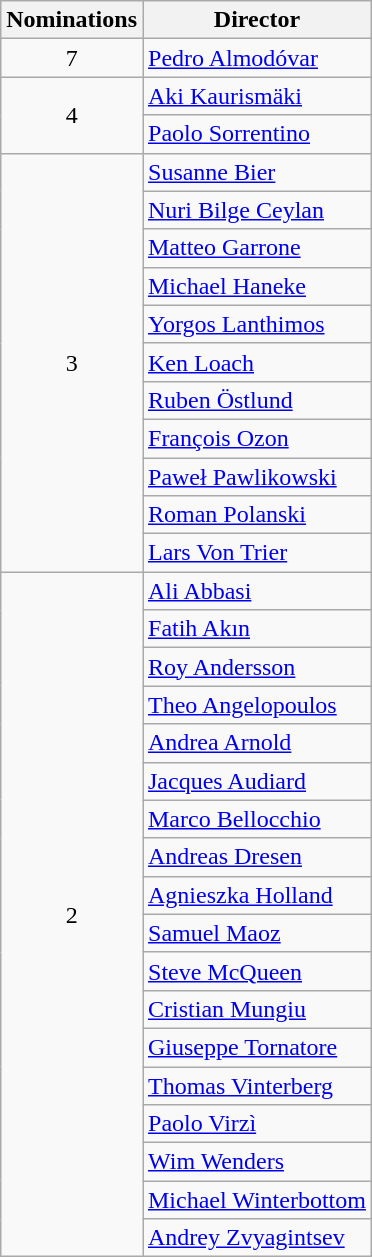<table class="wikitable sortable">
<tr>
<th>Nominations</th>
<th>Director</th>
</tr>
<tr>
<td style="text-align:center">7</td>
<td><a href='#'>Pedro Almodóvar</a></td>
</tr>
<tr>
<td rowspan="2" style="text-align:center">4</td>
<td><a href='#'>Aki Kaurismäki</a></td>
</tr>
<tr>
<td><a href='#'>Paolo Sorrentino</a></td>
</tr>
<tr>
<td rowspan="11" style="text-align:center">3</td>
<td><a href='#'>Susanne Bier</a></td>
</tr>
<tr>
<td><a href='#'>Nuri Bilge Ceylan</a></td>
</tr>
<tr>
<td><a href='#'>Matteo Garrone</a></td>
</tr>
<tr>
<td><a href='#'>Michael Haneke</a></td>
</tr>
<tr>
<td><a href='#'>Yorgos Lanthimos</a></td>
</tr>
<tr>
<td><a href='#'>Ken Loach</a></td>
</tr>
<tr>
<td><a href='#'>Ruben Östlund</a></td>
</tr>
<tr>
<td><a href='#'>François Ozon</a></td>
</tr>
<tr>
<td><a href='#'>Paweł Pawlikowski</a></td>
</tr>
<tr>
<td><a href='#'>Roman Polanski</a></td>
</tr>
<tr>
<td><a href='#'>Lars Von Trier</a></td>
</tr>
<tr>
<td rowspan="19" style="text-align:center">2</td>
<td><a href='#'>Ali Abbasi</a></td>
</tr>
<tr>
<td><a href='#'>Fatih Akın</a></td>
</tr>
<tr>
<td><a href='#'>Roy Andersson</a></td>
</tr>
<tr>
<td><a href='#'>Theo Angelopoulos</a></td>
</tr>
<tr>
<td><a href='#'>Andrea Arnold</a></td>
</tr>
<tr>
<td><a href='#'>Jacques Audiard</a></td>
</tr>
<tr>
<td><a href='#'>Marco Bellocchio</a></td>
</tr>
<tr>
<td><a href='#'>Andreas Dresen</a></td>
</tr>
<tr>
<td><a href='#'>Agnieszka Holland</a></td>
</tr>
<tr>
<td><a href='#'>Samuel Maoz</a></td>
</tr>
<tr>
<td><a href='#'>Steve McQueen</a></td>
</tr>
<tr>
<td><a href='#'>Cristian Mungiu</a></td>
</tr>
<tr>
<td><a href='#'>Giuseppe Tornatore</a></td>
</tr>
<tr>
<td><a href='#'>Thomas Vinterberg</a></td>
</tr>
<tr>
<td><a href='#'>Paolo Virzì</a></td>
</tr>
<tr>
<td><a href='#'>Wim Wenders</a></td>
</tr>
<tr>
<td><a href='#'>Michael Winterbottom</a></td>
</tr>
<tr>
<td><a href='#'>Andrey Zvyagintsev</a></td>
</tr>
</table>
